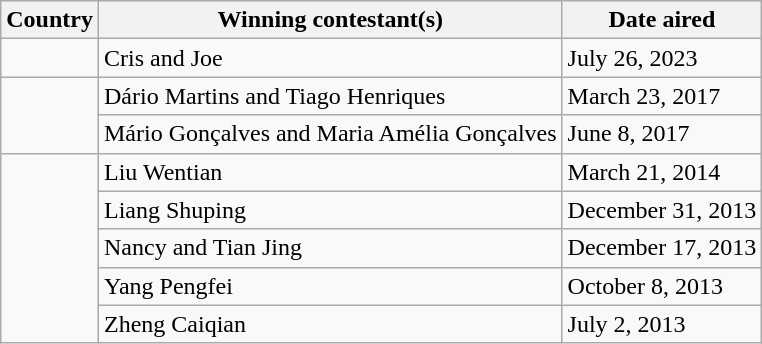<table class="wikitable">
<tr>
<th scope="col">Country</th>
<th scope="col">Winning contestant(s)</th>
<th scope="col">Date aired</th>
</tr>
<tr>
<td rowspan=1></td>
<td>Cris and Joe</td>
<td>July 26, 2023</td>
</tr>
<tr>
<td rowspan=2></td>
<td>Dário Martins and Tiago Henriques</td>
<td>March 23, 2017</td>
</tr>
<tr>
<td>Mário Gonçalves and Maria Amélia Gonçalves</td>
<td>June 8, 2017</td>
</tr>
<tr>
<td rowspan=5></td>
<td>Liu Wentian</td>
<td>March 21, 2014</td>
</tr>
<tr>
<td>Liang Shuping </td>
<td>December 31, 2013</td>
</tr>
<tr>
<td>Nancy and Tian Jing</td>
<td>December 17, 2013</td>
</tr>
<tr>
<td>Yang Pengfei</td>
<td>October 8, 2013</td>
</tr>
<tr>
<td>Zheng Caiqian</td>
<td>July 2, 2013</td>
</tr>
</table>
